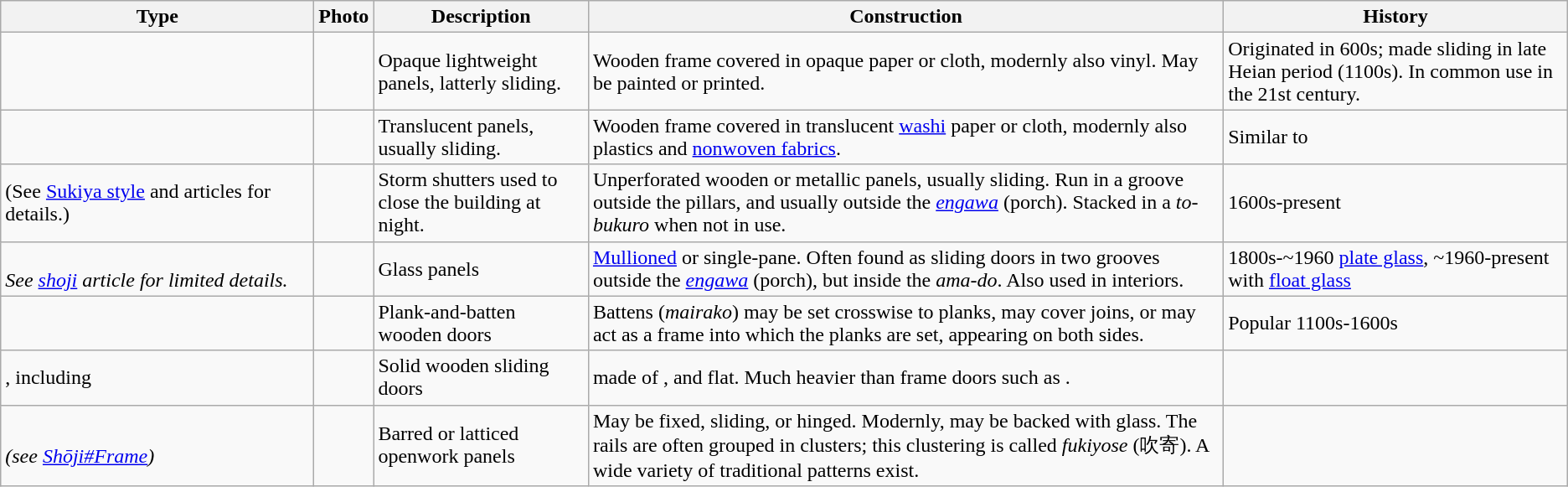<table class="wikitable sortable">
<tr>
<th width=20%>Type</th>
<th>Photo</th>
<th>Description</th>
<th>Construction</th>
<th>History</th>
</tr>
<tr>
<td></td>
<td></td>
<td>Opaque lightweight panels, latterly sliding.</td>
<td>Wooden frame covered in opaque paper or cloth, modernly also vinyl. May be painted or printed.</td>
<td>Originated in 600s; made sliding in late Heian period (1100s). In common use in the 21st century.</td>
</tr>
<tr>
<td></td>
<td></td>
<td>Translucent panels, usually sliding.</td>
<td>Wooden frame covered in translucent <a href='#'>washi</a> paper or cloth, modernly also plastics and <a href='#'>nonwoven fabrics</a>.</td>
<td>Similar to </td>
</tr>
<tr>
<td> (See <a href='#'>Sukiya style</a> and  articles for details.)</td>
<td></td>
<td>Storm shutters used to close the building at night.</td>
<td>Unperforated wooden or metallic panels, usually sliding. Run in a groove outside the pillars, and usually outside the <em><a href='#'>engawa</a></em> (porch). Stacked in a <em>to-bukuro</em> when not in use.</td>
<td>1600s-present</td>
</tr>
<tr>
<td><br><em>See <a href='#'>shoji</a> article for limited details.</em></td>
<td></td>
<td>Glass panels</td>
<td><a href='#'>Mullioned</a> or single-pane. Often found as sliding doors in two grooves outside the <em><a href='#'>engawa</a></em> (porch), but inside the <em>ama-do</em>. Also used in interiors.</td>
<td>1800s-~1960 <a href='#'>plate glass</a>, ~1960-present with <a href='#'>float glass</a></td>
</tr>
<tr>
<td></td>
<td></td>
<td>Plank-and-batten wooden doors</td>
<td>Battens (<em>mairako</em>) may be set crosswise to planks, may cover joins, or may act as a frame into which the planks are set, appearing on both sides.</td>
<td>Popular 1100s-1600s</td>
</tr>
<tr>
<td>, including </td>
<td></td>
<td>Solid wooden sliding doors</td>
<td> made of , and flat. Much heavier than frame doors such as .</td>
<td></td>
</tr>
<tr>
<td><br><em>(see <a href='#'>Shōji#Frame</a>)</em></td>
<td></td>
<td>Barred or latticed openwork panels</td>
<td>May be fixed, sliding, or hinged. Modernly, may be backed with glass. The rails are often grouped in clusters; this clustering is called <em>fukiyose</em> (吹寄). A wide variety of traditional patterns exist.</td>
<td></td>
</tr>
</table>
